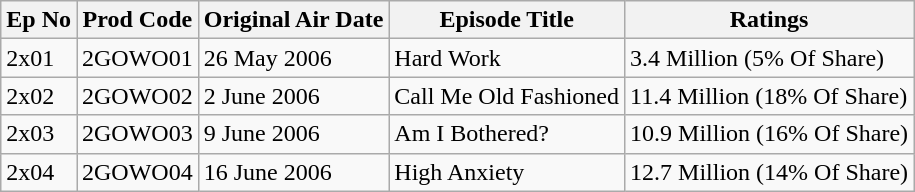<table class="wikitable">
<tr>
<th align=center>Ep No</th>
<th align=center>Prod Code</th>
<th align=center>Original Air Date</th>
<th align=center>Episode Title</th>
<th align=center>Ratings</th>
</tr>
<tr>
<td>2x01</td>
<td>2GOWO01</td>
<td>26 May 2006</td>
<td>Hard Work</td>
<td>3.4 Million (5% Of Share)</td>
</tr>
<tr>
<td>2x02</td>
<td>2GOWO02</td>
<td>2 June 2006</td>
<td>Call Me Old Fashioned</td>
<td>11.4 Million (18% Of Share)</td>
</tr>
<tr>
<td>2x03</td>
<td>2GOWO03</td>
<td>9 June 2006</td>
<td>Am I Bothered?</td>
<td>10.9 Million (16% Of Share)</td>
</tr>
<tr>
<td>2x04</td>
<td>2GOWO04</td>
<td>16 June 2006</td>
<td>High Anxiety</td>
<td>12.7 Million (14% Of Share)</td>
</tr>
</table>
